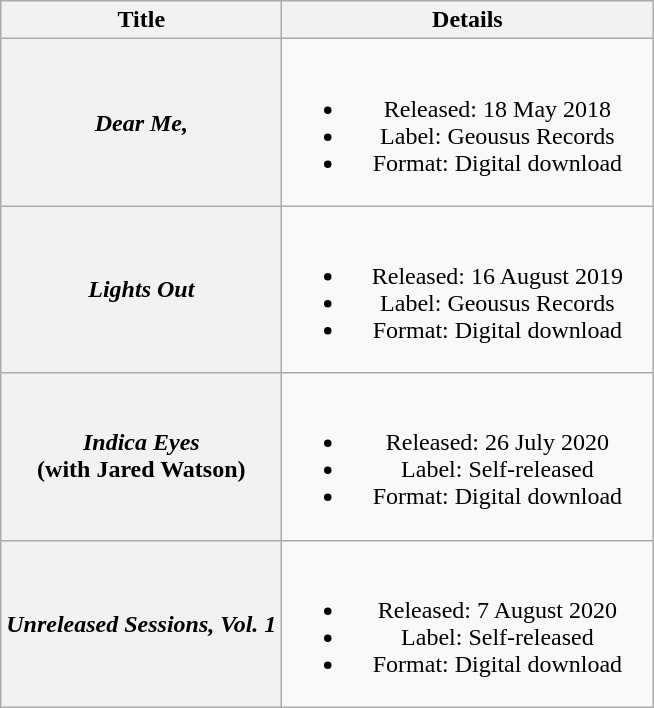<table class="wikitable plainrowheaders" style="text-align:center;">
<tr>
<th scope="col">Title</th>
<th scope="col" scope="col" style="width:15em;">Details</th>
</tr>
<tr>
<th scope="row"><em>Dear Me,</em></th>
<td><br><ul><li>Released: 18 May 2018</li><li>Label: Geousus Records</li><li>Format: Digital download</li></ul></td>
</tr>
<tr>
<th scope="row"><em>Lights Out</em></th>
<td><br><ul><li>Released: 16 August 2019</li><li>Label: Geousus Records</li><li>Format: Digital download</li></ul></td>
</tr>
<tr>
<th scope="row"><em>Indica Eyes</em> <br><span>(with Jared Watson)</span></th>
<td><br><ul><li>Released: 26 July 2020</li><li>Label: Self-released</li><li>Format: Digital download</li></ul></td>
</tr>
<tr>
<th scope="row"><em>Unreleased Sessions, Vol. 1</em></th>
<td><br><ul><li>Released: 7 August 2020</li><li>Label: Self-released</li><li>Format: Digital download</li></ul></td>
</tr>
</table>
